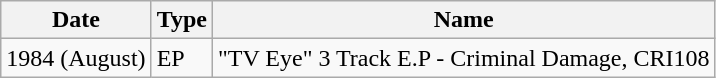<table class="wikitable">
<tr>
<th>Date</th>
<th>Type</th>
<th>Name</th>
</tr>
<tr>
<td>1984 (August)</td>
<td>EP</td>
<td>"TV Eye" 3 Track E.P - Criminal Damage, CRI108</td>
</tr>
</table>
